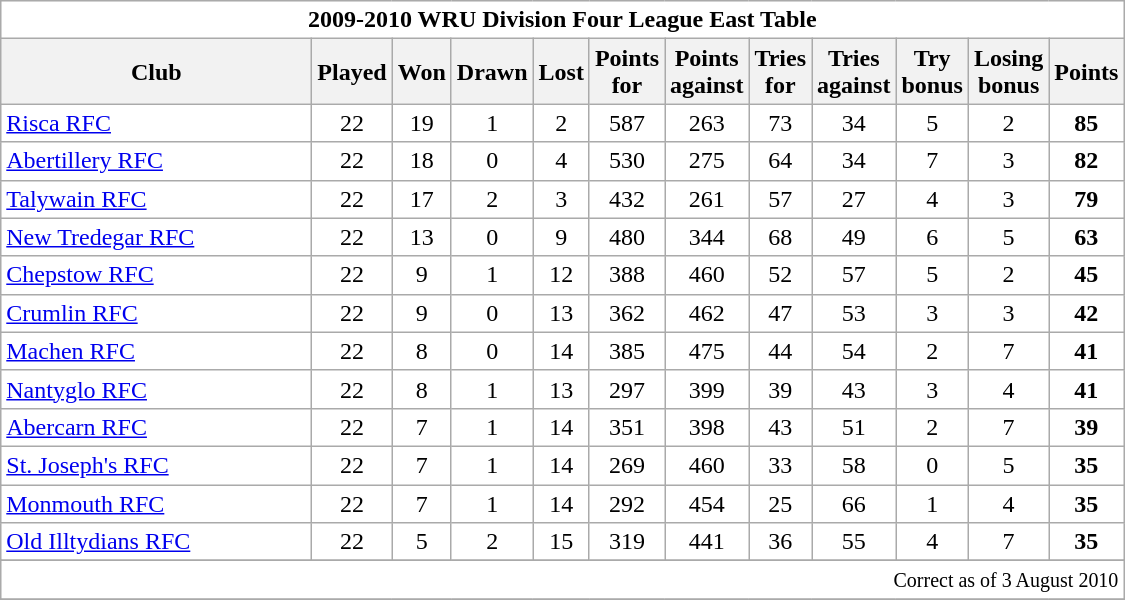<table class="wikitable" style="float:left; margin-right:15px; text-align: center;">
<tr>
<td colspan="12" bgcolor="#FFFFFF" cellpadding="0" cellspacing="0"><strong>2009-2010 WRU Division Four League East Table</strong></td>
</tr>
<tr>
<th bgcolor="#efefef" width="200">Club</th>
<th bgcolor="#efefef" width="20">Played</th>
<th bgcolor="#efefef" width="20">Won</th>
<th bgcolor="#efefef" width="20">Drawn</th>
<th bgcolor="#efefef" width="20">Lost</th>
<th bgcolor="#efefef" width="20">Points for</th>
<th bgcolor="#efefef" width="20">Points against</th>
<th bgcolor="#efefef" width="20">Tries for</th>
<th bgcolor="#efefef" width="20">Tries against</th>
<th bgcolor="#efefef" width="20">Try bonus</th>
<th bgcolor="#efefef" width="20">Losing bonus</th>
<th bgcolor="#efefef" width="20">Points</th>
</tr>
<tr bgcolor=#ffffff align=center>
<td align=left><a href='#'>Risca RFC</a></td>
<td>22</td>
<td>19</td>
<td>1</td>
<td>2</td>
<td>587</td>
<td>263</td>
<td>73</td>
<td>34</td>
<td>5</td>
<td>2</td>
<td><strong>85</strong></td>
</tr>
<tr bgcolor=#ffffff align=center>
<td align=left><a href='#'>Abertillery RFC</a></td>
<td>22</td>
<td>18</td>
<td>0</td>
<td>4</td>
<td>530</td>
<td>275</td>
<td>64</td>
<td>34</td>
<td>7</td>
<td>3</td>
<td><strong>82</strong></td>
</tr>
<tr bgcolor=#ffffff align=center>
<td align=left><a href='#'>Talywain RFC</a></td>
<td>22</td>
<td>17</td>
<td>2</td>
<td>3</td>
<td>432</td>
<td>261</td>
<td>57</td>
<td>27</td>
<td>4</td>
<td>3</td>
<td><strong>79</strong></td>
</tr>
<tr bgcolor=#ffffff align=center>
<td align=left><a href='#'>New Tredegar RFC</a></td>
<td>22</td>
<td>13</td>
<td>0</td>
<td>9</td>
<td>480</td>
<td>344</td>
<td>68</td>
<td>49</td>
<td>6</td>
<td>5</td>
<td><strong>63</strong></td>
</tr>
<tr bgcolor=#ffffff align=center>
<td align=left><a href='#'>Chepstow RFC</a></td>
<td>22</td>
<td>9</td>
<td>1</td>
<td>12</td>
<td>388</td>
<td>460</td>
<td>52</td>
<td>57</td>
<td>5</td>
<td>2</td>
<td><strong>45</strong></td>
</tr>
<tr bgcolor=#ffffff align=center>
<td align=left><a href='#'>Crumlin RFC</a></td>
<td>22</td>
<td>9</td>
<td>0</td>
<td>13</td>
<td>362</td>
<td>462</td>
<td>47</td>
<td>53</td>
<td>3</td>
<td>3</td>
<td><strong>42</strong></td>
</tr>
<tr bgcolor=#ffffff align=center>
<td align=left><a href='#'>Machen RFC</a></td>
<td>22</td>
<td>8</td>
<td>0</td>
<td>14</td>
<td>385</td>
<td>475</td>
<td>44</td>
<td>54</td>
<td>2</td>
<td>7</td>
<td><strong>41</strong></td>
</tr>
<tr bgcolor=#ffffff align=center>
<td align=left><a href='#'>Nantyglo RFC</a></td>
<td>22</td>
<td>8</td>
<td>1</td>
<td>13</td>
<td>297</td>
<td>399</td>
<td>39</td>
<td>43</td>
<td>3</td>
<td>4</td>
<td><strong>41</strong></td>
</tr>
<tr bgcolor=#ffffff align=center>
<td align=left><a href='#'>Abercarn RFC</a></td>
<td>22</td>
<td>7</td>
<td>1</td>
<td>14</td>
<td>351</td>
<td>398</td>
<td>43</td>
<td>51</td>
<td>2</td>
<td>7</td>
<td><strong>39</strong></td>
</tr>
<tr bgcolor=#ffffff align=center>
<td align=left><a href='#'>St. Joseph's RFC</a></td>
<td>22</td>
<td>7</td>
<td>1</td>
<td>14</td>
<td>269</td>
<td>460</td>
<td>33</td>
<td>58</td>
<td>0</td>
<td>5</td>
<td><strong>35</strong></td>
</tr>
<tr bgcolor=#ffffff align=center>
<td align=left><a href='#'>Monmouth RFC</a></td>
<td>22</td>
<td>7</td>
<td>1</td>
<td>14</td>
<td>292</td>
<td>454</td>
<td>25</td>
<td>66</td>
<td>1</td>
<td>4</td>
<td><strong>35</strong></td>
</tr>
<tr bgcolor=#ffffff align=center>
<td align=left><a href='#'>Old Illtydians RFC</a></td>
<td>22</td>
<td>5</td>
<td>2</td>
<td>15</td>
<td>319</td>
<td>441</td>
<td>36</td>
<td>55</td>
<td>4</td>
<td>7</td>
<td><strong>35</strong></td>
</tr>
<tr bgcolor=#ffffff align=center>
</tr>
<tr>
<td colspan="12" align="right" bgcolor="#FFFFFF" cellpadding="0" cellspacing="0"><small>Correct as of 3 August 2010</small></td>
</tr>
<tr>
</tr>
</table>
